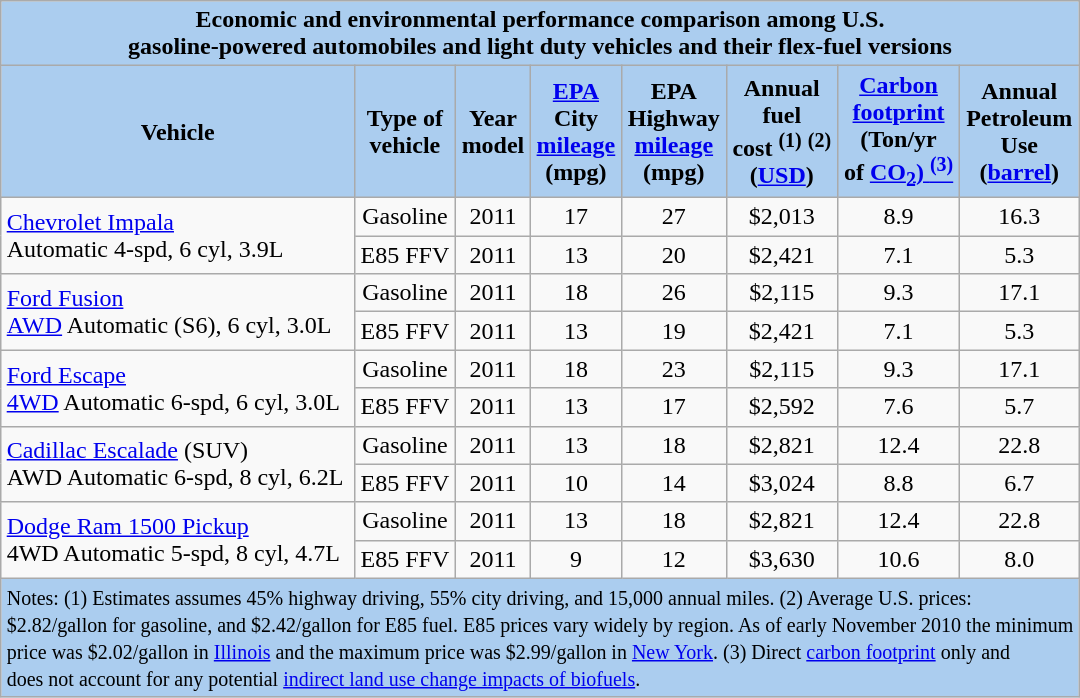<table class="wikitable" style="margin: 1em auto 1em auto">
<tr>
<th colspan="8" style="text-align:center; background:#abcdef;">Economic and environmental performance comparison among U.S.<br>gasoline-powered automobiles and light duty vehicles and their flex-fuel versions</th>
</tr>
<tr>
<th style="background:#ABCDEF;">Vehicle</th>
<th style="background:#ABCDEF;">Type of<br>vehicle</th>
<th style="background:#ABCDEF;">Year<br>model</th>
<th style="background:#ABCDEF;"><a href='#'>EPA</a><br> City <br><a href='#'>mileage</a><br>(mpg)</th>
<th style="background:#ABCDEF;">EPA<br> Highway<br> <a href='#'>mileage</a><br>(mpg)</th>
<th style="background:#ABCDEF;">Annual<br>fuel<br>cost <sup>(1)</sup> <sup>(2)</sup><br>(<a href='#'>USD</a>)</th>
<th style="background:#ABCDEF;"><a href='#'>Carbon<br>footprint</a><br>(Ton/yr<br> of <a href='#'>CO<sub>2</sub>) <sup>(3)</sup></a></th>
<th style="background:#ABCDEF;">Annual<br> Petroleum<br> Use<br>(<a href='#'>barrel</a>)</th>
</tr>
<tr style="text-align:center;">
<td style="text-align:left;" rowspan="2"><a href='#'>Chevrolet Impala</a> <br>Automatic 4-spd, 6 cyl, 3.9L</td>
<td>Gasoline</td>
<td>2011</td>
<td>17</td>
<td>27</td>
<td>$2,013</td>
<td>8.9</td>
<td>16.3</td>
</tr>
<tr style="text-align:center;">
<td>E85 FFV</td>
<td>2011</td>
<td>13</td>
<td>20</td>
<td>$2,421</td>
<td>7.1</td>
<td>5.3</td>
</tr>
<tr style="text-align:center;">
<td style="text-align:left;" rowspan="2"><a href='#'>Ford Fusion</a> <br><a href='#'>AWD</a> Automatic (S6), 6 cyl, 3.0L</td>
<td>Gasoline</td>
<td>2011</td>
<td>18</td>
<td>26</td>
<td>$2,115</td>
<td>9.3</td>
<td>17.1</td>
</tr>
<tr style="text-align:center;">
<td>E85 FFV</td>
<td>2011</td>
<td>13</td>
<td>19</td>
<td>$2,421</td>
<td>7.1</td>
<td>5.3</td>
</tr>
<tr style="text-align:center;">
<td style="text-align:left;" rowspan="2"><a href='#'>Ford Escape</a><br> <a href='#'>4WD</a> Automatic 6-spd, 6 cyl, 3.0L</td>
<td>Gasoline</td>
<td>2011</td>
<td>18</td>
<td>23</td>
<td>$2,115</td>
<td>9.3</td>
<td>17.1</td>
</tr>
<tr style="text-align:center;">
<td>E85 FFV</td>
<td>2011</td>
<td>13</td>
<td>17</td>
<td>$2,592</td>
<td>7.6</td>
<td>5.7</td>
</tr>
<tr style="text-align:center;">
<td style="text-align:left;" rowspan="2"><a href='#'>Cadillac Escalade</a> (SUV) <br>AWD Automatic 6-spd, 8 cyl, 6.2L</td>
<td>Gasoline</td>
<td>2011</td>
<td>13</td>
<td>18</td>
<td>$2,821</td>
<td>12.4</td>
<td>22.8</td>
</tr>
<tr style="text-align:center;">
<td>E85 FFV</td>
<td>2011</td>
<td>10</td>
<td>14</td>
<td>$3,024</td>
<td>8.8</td>
<td>6.7</td>
</tr>
<tr style="text-align:center;">
<td style="text-align:left;" rowspan="2"><a href='#'>Dodge Ram 1500 Pickup</a> <br>4WD Automatic 5-spd, 8 cyl, 4.7L</td>
<td>Gasoline</td>
<td>2011</td>
<td>13</td>
<td>18</td>
<td>$2,821</td>
<td>12.4</td>
<td>22.8</td>
</tr>
<tr style="text-align:center;">
<td>E85 FFV</td>
<td>2011</td>
<td>9</td>
<td>12</td>
<td>$3,630</td>
<td>10.6</td>
<td>8.0</td>
</tr>
<tr>
<td colspan="8" style="text-align:left; background:#abcdef;"><small>Notes: (1) Estimates assumes 45% highway driving, 55% city driving, and 15,000 annual miles. (2) Average U.S. prices:<br> $2.82/gallon for gasoline, and $2.42/gallon for E85 fuel. E85 prices vary widely by region. As of early November 2010 the minimum <br>price was $2.02/gallon in <a href='#'>Illinois</a> and the maximum price was $2.99/gallon in <a href='#'>New York</a>. (3) Direct <a href='#'>carbon footprint</a> only and<br>does not account for any potential <a href='#'>indirect land use change impacts of biofuels</a>.</small></td>
</tr>
</table>
